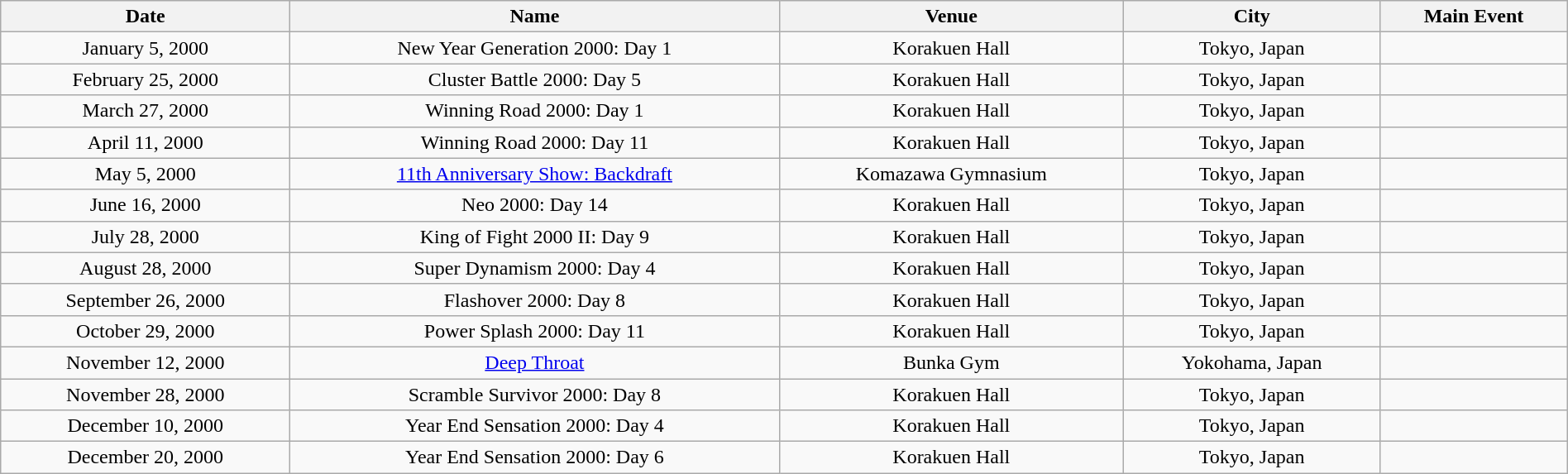<table class="wikitable" width="100%">
<tr>
<th>Date</th>
<th>Name</th>
<th>Venue</th>
<th>City</th>
<th>Main Event</th>
</tr>
<tr align=center>
<td>January 5, 2000</td>
<td>New Year Generation 2000: Day 1</td>
<td>Korakuen Hall</td>
<td>Tokyo, Japan</td>
<td></td>
</tr>
<tr align=center>
<td>February 25, 2000</td>
<td>Cluster Battle 2000: Day 5</td>
<td>Korakuen Hall</td>
<td>Tokyo, Japan</td>
<td></td>
</tr>
<tr align=center>
<td>March 27, 2000</td>
<td>Winning Road 2000: Day 1</td>
<td>Korakuen Hall</td>
<td>Tokyo, Japan</td>
<td></td>
</tr>
<tr align=center>
<td>April 11, 2000</td>
<td>Winning Road 2000: Day 11</td>
<td>Korakuen Hall</td>
<td>Tokyo, Japan</td>
<td></td>
</tr>
<tr align=center>
<td>May 5, 2000</td>
<td><a href='#'>11th Anniversary Show: Backdraft</a></td>
<td>Komazawa Gymnasium</td>
<td>Tokyo, Japan</td>
<td></td>
</tr>
<tr align=center>
<td>June 16, 2000</td>
<td>Neo 2000: Day 14</td>
<td>Korakuen Hall</td>
<td>Tokyo, Japan</td>
<td></td>
</tr>
<tr align=center>
<td>July 28, 2000</td>
<td>King of Fight 2000 II: Day 9</td>
<td>Korakuen Hall</td>
<td>Tokyo, Japan</td>
<td></td>
</tr>
<tr align=center>
<td>August 28, 2000</td>
<td>Super Dynamism 2000: Day 4</td>
<td>Korakuen Hall</td>
<td>Tokyo, Japan</td>
<td></td>
</tr>
<tr align=center>
<td>September 26, 2000</td>
<td>Flashover 2000: Day 8</td>
<td>Korakuen Hall</td>
<td>Tokyo, Japan</td>
<td></td>
</tr>
<tr align=center>
<td>October 29, 2000</td>
<td>Power Splash 2000: Day 11</td>
<td>Korakuen Hall</td>
<td>Tokyo, Japan</td>
<td></td>
</tr>
<tr align=center>
<td>November 12, 2000</td>
<td><a href='#'>Deep Throat</a></td>
<td>Bunka Gym</td>
<td>Yokohama, Japan</td>
<td></td>
</tr>
<tr align=center>
<td>November 28, 2000</td>
<td>Scramble Survivor 2000: Day 8</td>
<td>Korakuen Hall</td>
<td>Tokyo, Japan</td>
<td></td>
</tr>
<tr align=center>
<td>December 10, 2000</td>
<td>Year End Sensation 2000: Day 4</td>
<td>Korakuen Hall</td>
<td>Tokyo, Japan</td>
<td></td>
</tr>
<tr align=center>
<td>December 20, 2000</td>
<td>Year End Sensation 2000: Day 6</td>
<td>Korakuen Hall</td>
<td>Tokyo, Japan</td>
<td></td>
</tr>
</table>
